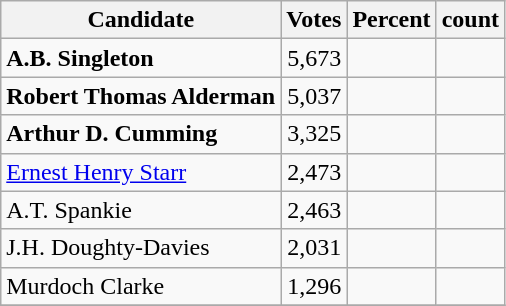<table class="wikitable">
<tr>
<th>Candidate</th>
<th>Votes</th>
<th>Percent</th>
<th>count</th>
</tr>
<tr>
<td style="font-weight:bold;">A.B. Singleton</td>
<td style="text-align:right;">5,673</td>
<td style="text-align:right;"></td>
<td style="text-align:right;"></td>
</tr>
<tr>
<td style="font-weight:bold;">Robert Thomas Alderman</td>
<td style="text-align:right;">5,037</td>
<td style="text-align:right;"></td>
<td style="text-align:right;"></td>
</tr>
<tr>
<td style="font-weight:bold;">Arthur D. Cumming</td>
<td style="text-align:right;">3,325</td>
<td style="text-align:right;"></td>
<td style="text-align:right;"></td>
</tr>
<tr>
<td><a href='#'>Ernest Henry Starr</a></td>
<td style="text-align:right;">2,473</td>
<td style="text-align:right;"></td>
<td style="text-align:right;"></td>
</tr>
<tr>
<td>A.T. Spankie</td>
<td style="text-align:right;">2,463</td>
<td style="text-align:right;"></td>
<td style="text-align:right;"></td>
</tr>
<tr>
<td>J.H. Doughty-Davies</td>
<td style="text-align:right;">2,031</td>
<td style="text-align:right;"></td>
<td style="text-align:right;"></td>
</tr>
<tr>
<td>Murdoch Clarke</td>
<td style="text-align:right;">1,296</td>
<td style="text-align:right;"></td>
<td style="text-align:right;"></td>
</tr>
<tr>
</tr>
</table>
